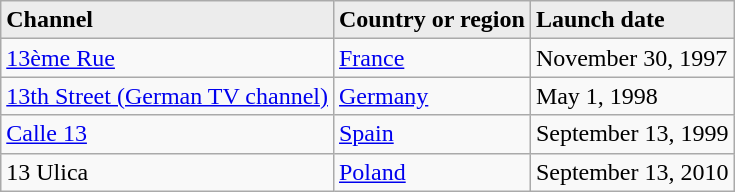<table class="sortable wikitable">
<tr bgcolor="#ececec">
<td><strong>Channel</strong></td>
<td><strong>Country or region</strong></td>
<td><strong>Launch date</strong></td>
</tr>
<tr>
<td><a href='#'>13ème Rue</a></td>
<td><a href='#'>France</a></td>
<td>November 30, 1997</td>
</tr>
<tr>
<td><a href='#'>13th Street (German TV channel)</a></td>
<td><a href='#'>Germany</a></td>
<td>May 1, 1998</td>
</tr>
<tr>
<td><a href='#'>Calle 13</a></td>
<td><a href='#'>Spain</a></td>
<td>September 13, 1999</td>
</tr>
<tr>
<td>13 Ulica</td>
<td><a href='#'>Poland</a></td>
<td>September 13, 2010</td>
</tr>
</table>
